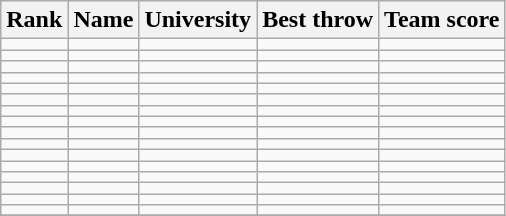<table class="wikitable sortable" style="text-align:center">
<tr>
<th>Rank</th>
<th>Name</th>
<th>University</th>
<th>Best throw</th>
<th>Team score</th>
</tr>
<tr>
<td></td>
<td align=left></td>
<td align="left"></td>
<td><strong></strong></td>
<td></td>
</tr>
<tr>
<td></td>
<td align=left></td>
<td align="left"></td>
<td><strong></strong></td>
<td></td>
</tr>
<tr>
<td></td>
<td align=left></td>
<td align="left"></td>
<td><strong></strong></td>
<td></td>
</tr>
<tr>
<td></td>
<td align=left></td>
<td align="left"></td>
<td><strong></strong></td>
<td></td>
</tr>
<tr>
<td></td>
<td align=left></td>
<td align="left"></td>
<td><strong></strong></td>
<td></td>
</tr>
<tr>
<td></td>
<td align=left></td>
<td align="left"></td>
<td><strong></strong></td>
<td></td>
</tr>
<tr>
<td></td>
<td align=left></td>
<td align="left"></td>
<td><strong></strong></td>
<td></td>
</tr>
<tr>
<td></td>
<td align=left></td>
<td align="left"></td>
<td><strong></strong></td>
<td></td>
</tr>
<tr>
<td></td>
<td align=left></td>
<td align="left"></td>
<td><strong></strong></td>
<td></td>
</tr>
<tr>
<td></td>
<td align=left></td>
<td align="left"></td>
<td><strong></strong></td>
<td></td>
</tr>
<tr>
<td></td>
<td align=left></td>
<td align="left"></td>
<td><strong></strong></td>
<td></td>
</tr>
<tr>
<td></td>
<td align=left></td>
<td align="left"></td>
<td><strong></strong></td>
<td></td>
</tr>
<tr>
<td></td>
<td align=left></td>
<td align="left"></td>
<td><strong></strong></td>
<td></td>
</tr>
<tr>
<td></td>
<td align=left></td>
<td align="left"></td>
<td><strong></strong></td>
<td></td>
</tr>
<tr>
<td></td>
<td align=left></td>
<td align="left"></td>
<td><strong></strong></td>
<td></td>
</tr>
<tr>
<td></td>
<td align=left></td>
<td align="left"></td>
<td><strong></strong></td>
<td></td>
</tr>
<tr>
</tr>
</table>
